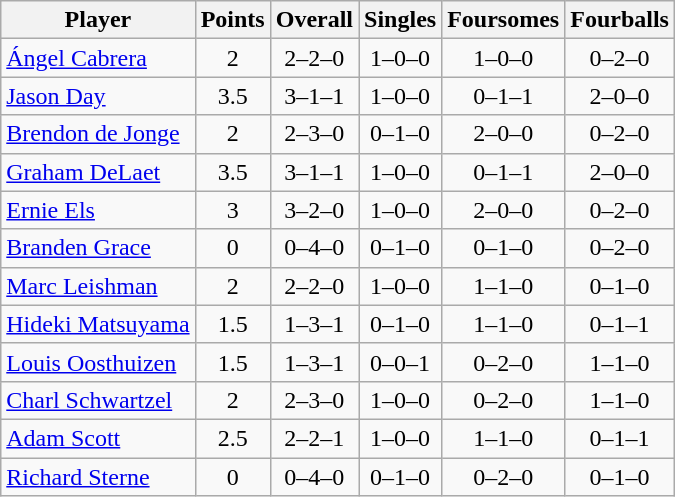<table class="wikitable sortable" style="text-align:center">
<tr>
<th>Player</th>
<th>Points</th>
<th>Overall</th>
<th>Singles</th>
<th>Foursomes</th>
<th>Fourballs</th>
</tr>
<tr>
<td align=left><a href='#'>Ángel Cabrera</a></td>
<td>2</td>
<td>2–2–0</td>
<td>1–0–0</td>
<td>1–0–0</td>
<td>0–2–0</td>
</tr>
<tr>
<td align=left><a href='#'>Jason Day</a></td>
<td>3.5</td>
<td>3–1–1</td>
<td>1–0–0</td>
<td>0–1–1</td>
<td>2–0–0</td>
</tr>
<tr>
<td align=left><a href='#'>Brendon de Jonge</a></td>
<td>2</td>
<td>2–3–0</td>
<td>0–1–0</td>
<td>2–0–0</td>
<td>0–2–0</td>
</tr>
<tr>
<td align=left><a href='#'>Graham DeLaet</a></td>
<td>3.5</td>
<td>3–1–1</td>
<td>1–0–0</td>
<td>0–1–1</td>
<td>2–0–0</td>
</tr>
<tr>
<td align=left><a href='#'>Ernie Els</a></td>
<td>3</td>
<td>3–2–0</td>
<td>1–0–0</td>
<td>2–0–0</td>
<td>0–2–0</td>
</tr>
<tr>
<td align=left><a href='#'>Branden Grace</a></td>
<td>0</td>
<td>0–4–0</td>
<td>0–1–0</td>
<td>0–1–0</td>
<td>0–2–0</td>
</tr>
<tr>
<td align=left><a href='#'>Marc Leishman</a></td>
<td>2</td>
<td>2–2–0</td>
<td>1–0–0</td>
<td>1–1–0</td>
<td>0–1–0</td>
</tr>
<tr>
<td align=left><a href='#'>Hideki Matsuyama</a></td>
<td>1.5</td>
<td>1–3–1</td>
<td>0–1–0</td>
<td>1–1–0</td>
<td>0–1–1</td>
</tr>
<tr>
<td align=left><a href='#'>Louis Oosthuizen</a></td>
<td>1.5</td>
<td>1–3–1</td>
<td>0–0–1</td>
<td>0–2–0</td>
<td>1–1–0</td>
</tr>
<tr>
<td align=left><a href='#'>Charl Schwartzel</a></td>
<td>2</td>
<td>2–3–0</td>
<td>1–0–0</td>
<td>0–2–0</td>
<td>1–1–0</td>
</tr>
<tr>
<td align=left><a href='#'>Adam Scott</a></td>
<td>2.5</td>
<td>2–2–1</td>
<td>1–0–0</td>
<td>1–1–0</td>
<td>0–1–1</td>
</tr>
<tr>
<td align=left><a href='#'>Richard Sterne</a></td>
<td>0</td>
<td>0–4–0</td>
<td>0–1–0</td>
<td>0–2–0</td>
<td>0–1–0</td>
</tr>
</table>
